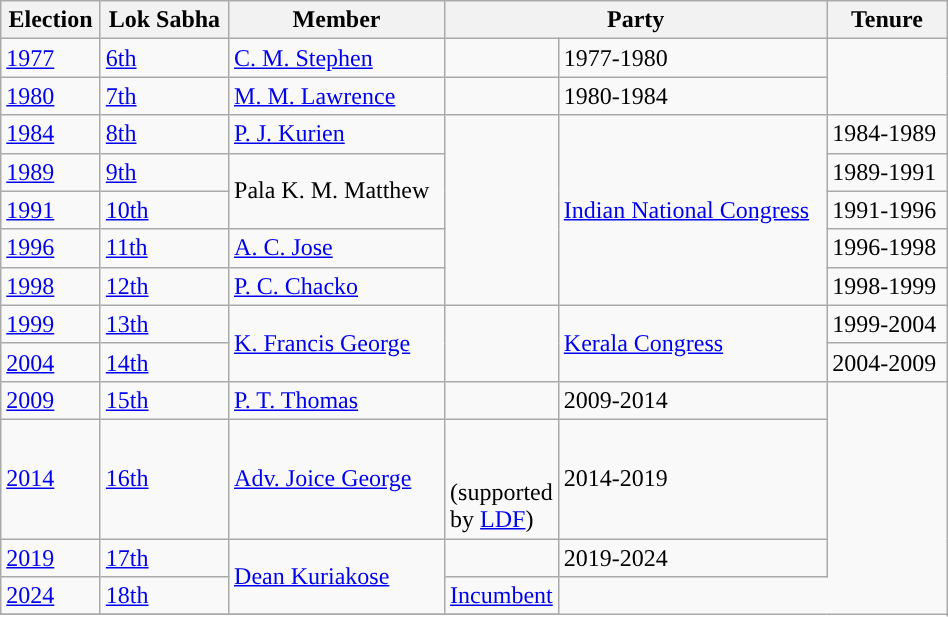<table class="wikitable sortable" width="50%">
<tr>
<th>Election</th>
<th>Lok Sabha</th>
<th>Member</th>
<th colspan="2">Party</th>
<th>Tenure</th>
</tr>
<tr>
<td><a href='#'>1977</a></td>
<td><a href='#'>6th</a></td>
<td><a href='#'>C. M. Stephen</a></td>
<td></td>
<td>1977-1980</td>
</tr>
<tr>
<td><a href='#'>1980</a></td>
<td><a href='#'>7th</a></td>
<td><a href='#'>M. M. Lawrence</a></td>
<td></td>
<td>1980-1984</td>
</tr>
<tr>
<td><a href='#'>1984</a></td>
<td><a href='#'>8th</a></td>
<td><a href='#'>P. J. Kurien</a></td>
<td rowspan="5" width="4px" style="background-color: "></td>
<td rowspan="5"><a href='#'>Indian National Congress</a></td>
<td>1984-1989</td>
</tr>
<tr>
<td><a href='#'>1989</a></td>
<td><a href='#'>9th</a></td>
<td rowspan="2">Pala K. M. Matthew</td>
<td>1989-1991</td>
</tr>
<tr>
<td><a href='#'>1991</a></td>
<td><a href='#'>10th</a></td>
<td>1991-1996</td>
</tr>
<tr>
<td><a href='#'>1996</a></td>
<td><a href='#'>11th</a></td>
<td><a href='#'>A. C. Jose</a></td>
<td>1996-1998</td>
</tr>
<tr>
<td><a href='#'>1998</a></td>
<td><a href='#'>12th</a></td>
<td><a href='#'>P. C. Chacko</a></td>
<td>1998-1999</td>
</tr>
<tr>
<td><a href='#'>1999</a></td>
<td><a href='#'>13th</a></td>
<td rowspan="2"><a href='#'>K. Francis George</a></td>
<td rowspan="2" width="4px" style="background-color: "></td>
<td rowspan="2"><a href='#'>Kerala Congress</a></td>
<td>1999-2004</td>
</tr>
<tr>
<td><a href='#'>2004</a></td>
<td><a href='#'>14th</a></td>
<td>2004-2009</td>
</tr>
<tr>
<td><a href='#'>2009</a></td>
<td><a href='#'>15th</a></td>
<td><a href='#'>P. T. Thomas</a></td>
<td></td>
<td>2009-2014</td>
</tr>
<tr>
<td><a href='#'>2014</a></td>
<td><a href='#'>16th</a></td>
<td><a href='#'>Adv. Joice George</a></td>
<td><br><br>(supported by <a href='#'>LDF</a>)</td>
<td>2014-2019</td>
</tr>
<tr>
<td><a href='#'>2019</a></td>
<td><a href='#'>17th</a></td>
<td rowspan=2><a href='#'>Dean Kuriakose</a></td>
<td></td>
<td>2019-2024</td>
</tr>
<tr>
<td><a href='#'>2024</a></td>
<td><a href='#'>18th</a></td>
<td><a href='#'>Incumbent</a></td>
</tr>
<tr>
</tr>
</table>
